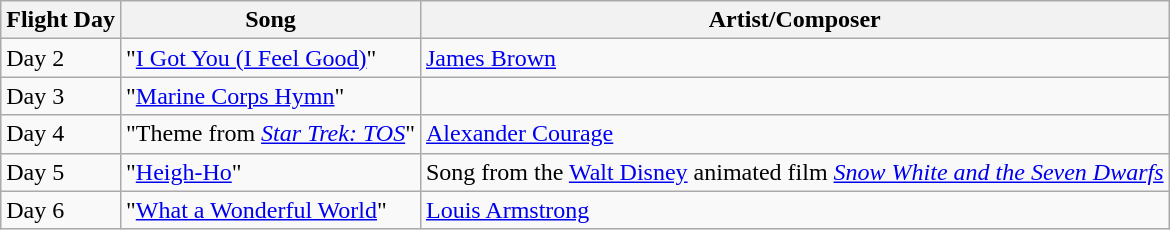<table class="wikitable">
<tr>
<th>Flight Day</th>
<th>Song</th>
<th>Artist/Composer</th>
</tr>
<tr>
<td>Day 2</td>
<td>"<a href='#'>I Got You (I Feel Good)</a>"</td>
<td><a href='#'>James Brown</a></td>
</tr>
<tr>
<td>Day 3</td>
<td>"<a href='#'>Marine Corps Hymn</a>"</td>
<td></td>
</tr>
<tr>
<td>Day 4</td>
<td>"Theme from <a href='#'><em>Star Trek: TOS</em></a>"</td>
<td><a href='#'>Alexander Courage</a></td>
</tr>
<tr>
<td>Day 5</td>
<td>"<a href='#'>Heigh-Ho</a>"</td>
<td>Song from the <a href='#'>Walt Disney</a> animated film <em><a href='#'>Snow White and the Seven Dwarfs</a></em></td>
</tr>
<tr>
<td>Day 6</td>
<td>"<a href='#'>What a Wonderful World</a>"</td>
<td><a href='#'>Louis Armstrong</a></td>
</tr>
</table>
